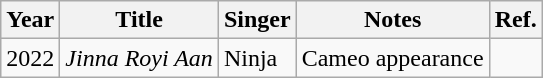<table class="wikitable sortable">
<tr>
<th>Year</th>
<th>Title</th>
<th>Singer</th>
<th>Notes</th>
<th>Ref.</th>
</tr>
<tr>
<td>2022</td>
<td><em>Jinna Royi Aan </em></td>
<td>Ninja</td>
<td>Cameo appearance</td>
<td></td>
</tr>
</table>
